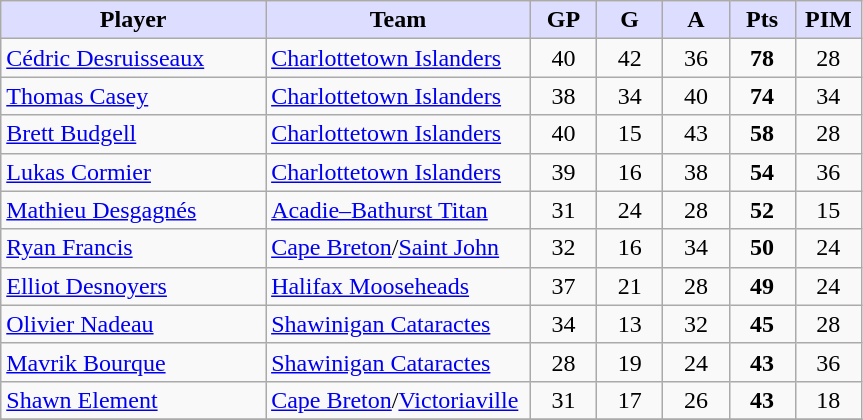<table class="wikitable" style="text-align:center">
<tr>
<th style="background:#ddf; width:30%;">Player</th>
<th style="background:#ddf; width:30%;">Team</th>
<th style="background:#ddf; width:7.5%;">GP</th>
<th style="background:#ddf; width:7.5%;">G</th>
<th style="background:#ddf; width:7.5%;">A</th>
<th style="background:#ddf; width:7.5%;">Pts</th>
<th style="background:#ddf; width:7.5%;">PIM</th>
</tr>
<tr>
<td align=left><a href='#'>Cédric Desruisseaux</a></td>
<td align=left><a href='#'>Charlottetown Islanders</a></td>
<td>40</td>
<td>42</td>
<td>36</td>
<td><strong>78</strong></td>
<td>28</td>
</tr>
<tr>
<td align=left><a href='#'>Thomas Casey</a></td>
<td align=left><a href='#'>Charlottetown Islanders</a></td>
<td>38</td>
<td>34</td>
<td>40</td>
<td><strong>74</strong></td>
<td>34</td>
</tr>
<tr>
<td align=left><a href='#'>Brett Budgell</a></td>
<td align=left><a href='#'>Charlottetown Islanders</a></td>
<td>40</td>
<td>15</td>
<td>43</td>
<td><strong>58</strong></td>
<td>28</td>
</tr>
<tr>
<td align=left><a href='#'>Lukas Cormier</a></td>
<td align=left><a href='#'>Charlottetown Islanders</a></td>
<td>39</td>
<td>16</td>
<td>38</td>
<td><strong>54</strong></td>
<td>36</td>
</tr>
<tr>
<td align=left><a href='#'>Mathieu Desgagnés</a></td>
<td align=left><a href='#'>Acadie–Bathurst Titan</a></td>
<td>31</td>
<td>24</td>
<td>28</td>
<td><strong>52</strong></td>
<td>15</td>
</tr>
<tr>
<td align=left><a href='#'>Ryan Francis</a></td>
<td align=left><a href='#'>Cape Breton</a>/<a href='#'>Saint John</a></td>
<td>32</td>
<td>16</td>
<td>34</td>
<td><strong>50</strong></td>
<td>24</td>
</tr>
<tr>
<td align=left><a href='#'>Elliot Desnoyers</a></td>
<td align=left><a href='#'>Halifax Mooseheads</a></td>
<td>37</td>
<td>21</td>
<td>28</td>
<td><strong>49</strong></td>
<td>24</td>
</tr>
<tr>
<td align=left><a href='#'>Olivier Nadeau</a></td>
<td align=left><a href='#'>Shawinigan Cataractes</a></td>
<td>34</td>
<td>13</td>
<td>32</td>
<td><strong>45</strong></td>
<td>28</td>
</tr>
<tr>
<td align=left><a href='#'>Mavrik Bourque</a></td>
<td align=left><a href='#'>Shawinigan Cataractes</a></td>
<td>28</td>
<td>19</td>
<td>24</td>
<td><strong>43</strong></td>
<td>36</td>
</tr>
<tr>
<td align=left><a href='#'>Shawn Element</a></td>
<td align=left><a href='#'>Cape Breton</a>/<a href='#'>Victoriaville</a></td>
<td>31</td>
<td>17</td>
<td>26</td>
<td><strong>43</strong></td>
<td>18</td>
</tr>
<tr>
</tr>
</table>
